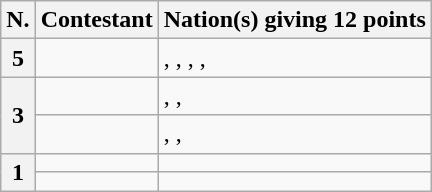<table class="wikitable plainrowheaders">
<tr>
<th scope="col">N.</th>
<th scope="col">Contestant</th>
<th scope="col">Nation(s) giving 12 points</th>
</tr>
<tr>
<th scope="row">5</th>
<td><strong></strong></td>
<td>, , , , </td>
</tr>
<tr>
<th scope="row" rowspan="2">3</th>
<td></td>
<td>, , </td>
</tr>
<tr>
<td></td>
<td>, , </td>
</tr>
<tr>
<th scope="row" rowspan="2">1</th>
<td></td>
<td></td>
</tr>
<tr>
<td></td>
<td></td>
</tr>
</table>
